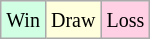<table class="wikitable">
<tr>
<td style="background-color: #d0ffe3;"><small>Win</small></td>
<td style="background-color: #ffffdd;"><small>Draw</small></td>
<td style="background-color: #ffd0e3;"><small>Loss</small></td>
</tr>
</table>
